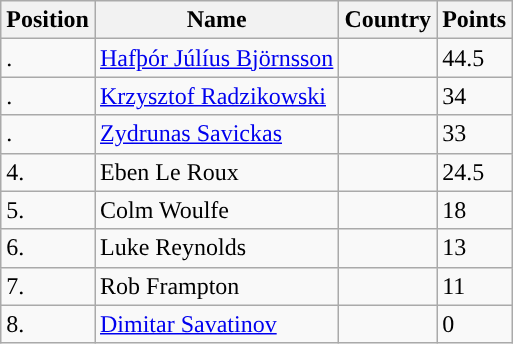<table class="wikitable" style="display: inline-table">
<tr>
<th>Position</th>
<th>Name</th>
<th>Country</th>
<th>Points</th>
</tr>
<tr>
<td>.</td>
<td><a href='#'>Hafþór Júlíus Björnsson</a></td>
<td></td>
<td>44.5</td>
</tr>
<tr>
<td>.</td>
<td><a href='#'>Krzysztof Radzikowski</a></td>
<td></td>
<td>34</td>
</tr>
<tr>
<td>.</td>
<td><a href='#'>Zydrunas Savickas</a></td>
<td></td>
<td>33</td>
</tr>
<tr>
<td>4.</td>
<td>Eben Le Roux</td>
<td></td>
<td>24.5</td>
</tr>
<tr>
<td>5.</td>
<td>Colm Woulfe</td>
<td></td>
<td>18</td>
</tr>
<tr>
<td>6.</td>
<td>Luke Reynolds</td>
<td></td>
<td>13</td>
</tr>
<tr>
<td>7.</td>
<td>Rob Frampton</td>
<td></td>
<td>11</td>
</tr>
<tr>
<td>8.</td>
<td><a href='#'>Dimitar Savatinov</a></td>
<td></td>
<td>0</td>
</tr>
</table>
